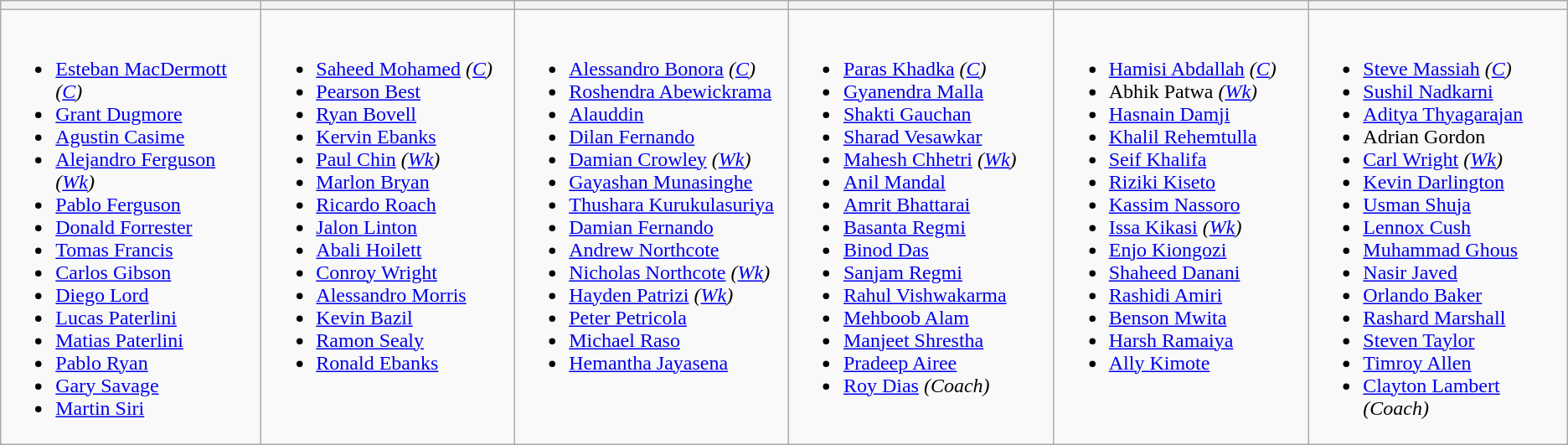<table class="wikitable">
<tr>
<th width=330></th>
<th width=330></th>
<th width=330></th>
<th width=330></th>
<th width=330></th>
<th width=330></th>
</tr>
<tr>
<td valign=top><br><ul><li><a href='#'>Esteban MacDermott</a> <em>(<a href='#'>C</a>)</em></li><li><a href='#'>Grant Dugmore</a></li><li><a href='#'>Agustin Casime</a></li><li><a href='#'>Alejandro Ferguson</a> <em>(<a href='#'>Wk</a>)</em></li><li><a href='#'>Pablo Ferguson</a></li><li><a href='#'>Donald Forrester</a></li><li><a href='#'>Tomas Francis</a></li><li><a href='#'>Carlos Gibson</a></li><li><a href='#'>Diego Lord</a></li><li><a href='#'>Lucas Paterlini</a></li><li><a href='#'>Matias Paterlini</a></li><li><a href='#'>Pablo Ryan</a></li><li><a href='#'>Gary Savage</a></li><li><a href='#'>Martin Siri</a></li></ul></td>
<td valign=top><br><ul><li><a href='#'>Saheed Mohamed</a> <em>(<a href='#'>C</a>)</em></li><li><a href='#'>Pearson Best</a></li><li><a href='#'>Ryan Bovell</a></li><li><a href='#'>Kervin Ebanks</a></li><li><a href='#'>Paul Chin</a> <em>(<a href='#'>Wk</a>)</em></li><li><a href='#'>Marlon Bryan</a></li><li><a href='#'>Ricardo Roach</a></li><li><a href='#'>Jalon Linton</a></li><li><a href='#'>Abali Hoilett</a></li><li><a href='#'>Conroy Wright</a></li><li><a href='#'>Alessandro Morris</a></li><li><a href='#'>Kevin Bazil</a></li><li><a href='#'>Ramon Sealy</a></li><li><a href='#'>Ronald Ebanks</a></li></ul></td>
<td valign=top><br><ul><li><a href='#'>Alessandro Bonora</a> <em>(<a href='#'>C</a>)</em></li><li><a href='#'>Roshendra Abewickrama</a></li><li><a href='#'>Alauddin</a></li><li><a href='#'>Dilan Fernando</a></li><li><a href='#'>Damian Crowley</a> <em>(<a href='#'>Wk</a>)</em></li><li><a href='#'>Gayashan Munasinghe</a></li><li><a href='#'>Thushara Kurukulasuriya</a></li><li><a href='#'>Damian Fernando</a></li><li><a href='#'>Andrew Northcote</a></li><li><a href='#'>Nicholas Northcote</a> <em>(<a href='#'>Wk</a>)</em></li><li><a href='#'>Hayden Patrizi</a>  <em>(<a href='#'>Wk</a>)</em></li><li><a href='#'>Peter Petricola</a></li><li><a href='#'>Michael Raso</a></li><li><a href='#'>Hemantha Jayasena</a></li></ul></td>
<td valign=top><br><ul><li><a href='#'>Paras Khadka</a> <em>(<a href='#'>C</a>)</em></li><li><a href='#'>Gyanendra Malla</a></li><li><a href='#'>Shakti Gauchan</a></li><li><a href='#'>Sharad Vesawkar</a></li><li><a href='#'>Mahesh Chhetri</a> <em>(<a href='#'>Wk</a>)</em></li><li><a href='#'>Anil Mandal</a></li><li><a href='#'>Amrit Bhattarai</a></li><li><a href='#'>Basanta Regmi</a></li><li><a href='#'>Binod Das</a></li><li><a href='#'>Sanjam Regmi</a></li><li><a href='#'>Rahul Vishwakarma</a></li><li><a href='#'>Mehboob Alam</a></li><li><a href='#'>Manjeet Shrestha</a></li><li><a href='#'>Pradeep Airee</a></li><li><a href='#'>Roy Dias</a> <em>(Coach)</em></li></ul></td>
<td valign=top><br><ul><li><a href='#'>Hamisi Abdallah</a> <em>(<a href='#'>C</a>)</em></li><li>Abhik Patwa <em>(<a href='#'>Wk</a>)</em></li><li><a href='#'>Hasnain Damji</a></li><li><a href='#'>Khalil Rehemtulla</a></li><li><a href='#'>Seif Khalifa</a></li><li><a href='#'>Riziki Kiseto</a></li><li><a href='#'>Kassim Nassoro</a></li><li><a href='#'>Issa Kikasi</a> <em>(<a href='#'>Wk</a>)</em></li><li><a href='#'>Enjo Kiongozi</a></li><li><a href='#'>Shaheed Danani</a></li><li><a href='#'>Rashidi Amiri</a></li><li><a href='#'>Benson Mwita</a></li><li><a href='#'>Harsh Ramaiya</a></li><li><a href='#'>Ally Kimote</a></li></ul></td>
<td valign=top><br><ul><li><a href='#'>Steve Massiah</a> <em>(<a href='#'>C</a>)</em></li><li><a href='#'>Sushil Nadkarni</a></li><li><a href='#'>Aditya Thyagarajan</a></li><li>Adrian Gordon</li><li><a href='#'>Carl Wright</a> <em>(<a href='#'>Wk</a>)</em></li><li><a href='#'>Kevin Darlington</a></li><li><a href='#'>Usman Shuja</a></li><li><a href='#'>Lennox Cush</a></li><li><a href='#'>Muhammad Ghous</a></li><li><a href='#'>Nasir Javed</a></li><li><a href='#'>Orlando Baker</a></li><li><a href='#'>Rashard Marshall</a></li><li><a href='#'>Steven Taylor</a></li><li><a href='#'>Timroy Allen</a></li><li><a href='#'>Clayton Lambert</a> <em>(Coach)</em></li></ul></td>
</tr>
</table>
